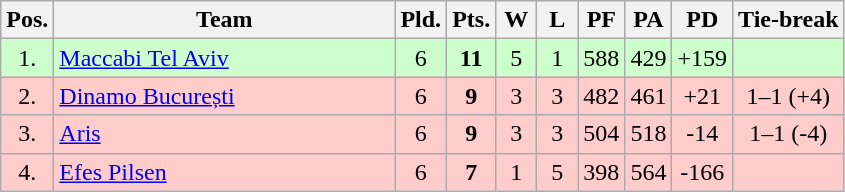<table class="wikitable" style="text-align:center">
<tr>
<th width=15>Pos.</th>
<th width=220>Team</th>
<th width=20>Pld.</th>
<th width=20>Pts.</th>
<th width=20>W</th>
<th width=20>L</th>
<th width=20>PF</th>
<th width=20>PA</th>
<th width=20>PD</th>
<th>Tie-break</th>
</tr>
<tr style="background: #ccffcc;">
<td>1.</td>
<td align=left> <a href='#'>Maccabi Tel Aviv</a></td>
<td>6</td>
<td><strong>11</strong></td>
<td>5</td>
<td>1</td>
<td>588</td>
<td>429</td>
<td>+159</td>
<td></td>
</tr>
<tr style="background: #ffcccc;">
<td>2.</td>
<td align=left> <a href='#'>Dinamo București</a></td>
<td>6</td>
<td><strong>9</strong></td>
<td>3</td>
<td>3</td>
<td>482</td>
<td>461</td>
<td>+21</td>
<td>1–1 (+4)</td>
</tr>
<tr style="background: #ffcccc;">
<td>3.</td>
<td align=left> <a href='#'>Aris</a></td>
<td>6</td>
<td><strong>9</strong></td>
<td>3</td>
<td>3</td>
<td>504</td>
<td>518</td>
<td>-14</td>
<td>1–1 (-4)</td>
</tr>
<tr style="background: #ffcccc;">
<td>4.</td>
<td align=left> <a href='#'>Efes Pilsen</a></td>
<td>6</td>
<td><strong>7</strong></td>
<td>1</td>
<td>5</td>
<td>398</td>
<td>564</td>
<td>-166</td>
<td></td>
</tr>
</table>
